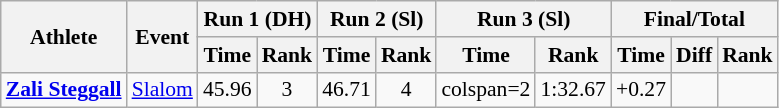<table class="wikitable" style="font-size:90%">
<tr>
<th rowspan="2">Athlete</th>
<th rowspan="2">Event</th>
<th colspan="2">Run 1 (DH)</th>
<th colspan="2">Run 2 (Sl)</th>
<th colspan="2">Run 3 (Sl)</th>
<th colspan="3">Final/Total</th>
</tr>
<tr>
<th>Time</th>
<th>Rank</th>
<th>Time</th>
<th>Rank</th>
<th>Time</th>
<th>Rank</th>
<th>Time</th>
<th>Diff</th>
<th>Rank</th>
</tr>
<tr align="center">
<td align="left"><strong><a href='#'>Zali Steggall</a></strong></td>
<td align="left"><a href='#'>Slalom</a></td>
<td>45.96</td>
<td>3</td>
<td>46.71</td>
<td>4</td>
<td>colspan=2 </td>
<td>1:32.67</td>
<td>+0.27</td>
<td></td>
</tr>
</table>
